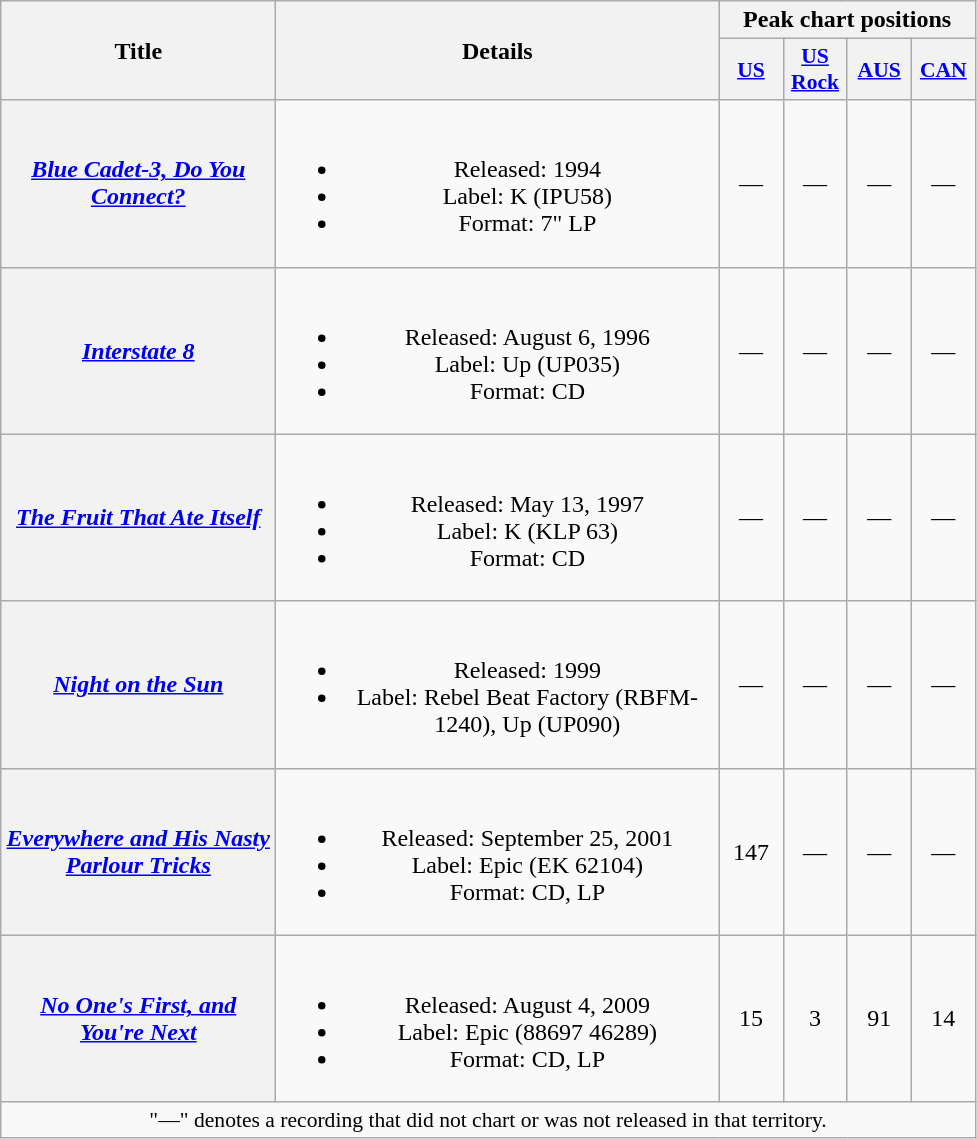<table class="wikitable plainrowheaders" style="text-align:center">
<tr>
<th scope="col" rowspan="2" style="width:11em;">Title</th>
<th scope="col" rowspan="2" style="width:18em;">Details</th>
<th scope="col" colspan="4">Peak chart positions</th>
</tr>
<tr>
<th scope="col" style="width:2.5em;font-size:90%;"><a href='#'>US</a><br></th>
<th scope="col" style="width:2.5em;font-size:90%;"><a href='#'>US<br>Rock</a><br></th>
<th scope="col" style="width:2.5em;font-size:90%;"><a href='#'>AUS</a><br></th>
<th scope="col" style="width:2.5em;font-size:90%;"><a href='#'>CAN</a><br></th>
</tr>
<tr>
<th scope="row"><em><a href='#'>Blue Cadet-3, Do You Connect?</a></em></th>
<td><br><ul><li>Released: 1994</li><li>Label: K (IPU58)</li><li>Format: 7" LP</li></ul></td>
<td style="text-align:center;">—</td>
<td style="text-align:center;">—</td>
<td style="text-align:center;">—</td>
<td style="text-align:center;">—</td>
</tr>
<tr>
<th scope="row"><em><a href='#'>Interstate 8</a></em></th>
<td><br><ul><li>Released: August 6, 1996</li><li>Label: Up (UP035)</li><li>Format: CD</li></ul></td>
<td style="text-align:center;">—</td>
<td style="text-align:center;">—</td>
<td style="text-align:center;">—</td>
<td style="text-align:center;">—</td>
</tr>
<tr>
<th scope="row"><em><a href='#'>The Fruit That Ate Itself</a></em></th>
<td><br><ul><li>Released: May 13, 1997</li><li>Label: K (KLP 63)</li><li>Format: CD</li></ul></td>
<td style="text-align:center;">—</td>
<td style="text-align:center;">—</td>
<td style="text-align:center;">—</td>
<td style="text-align:center;">—</td>
</tr>
<tr>
<th scope="row"><em><a href='#'>Night on the Sun</a></em></th>
<td><br><ul><li>Released: 1999</li><li>Label: Rebel Beat Factory (RBFM-1240), Up (UP090)</li></ul></td>
<td style="text-align:center;">—</td>
<td style="text-align:center;">—</td>
<td style="text-align:center;">—</td>
<td style="text-align:center;">—</td>
</tr>
<tr>
<th scope="row"><em><a href='#'>Everywhere and His Nasty Parlour Tricks</a></em></th>
<td><br><ul><li>Released: September 25, 2001</li><li>Label: Epic (EK 62104)</li><li>Format: CD, LP</li></ul></td>
<td style="text-align:center;">147</td>
<td style="text-align:center;">—</td>
<td style="text-align:center;">—</td>
<td style="text-align:center;">—</td>
</tr>
<tr>
<th scope="row"><em><a href='#'>No One's First, and You're Next</a></em></th>
<td><br><ul><li>Released: August 4, 2009</li><li>Label: Epic (88697 46289)</li><li>Format: CD, LP</li></ul></td>
<td style="text-align:center;">15</td>
<td style="text-align:center;">3</td>
<td style="text-align:center;">91</td>
<td style="text-align:center;">14</td>
</tr>
<tr>
<td colspan="6" style="font-size:90%" align="center">"—" denotes a recording that did not chart or was not released in that territory.</td>
</tr>
</table>
